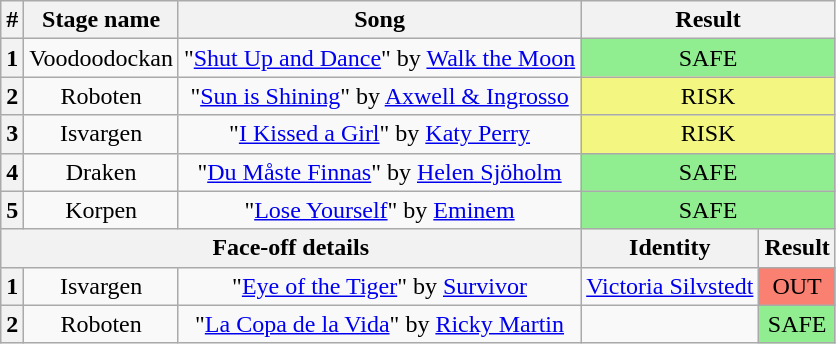<table class="wikitable plainrowheaders" style="text-align: center;">
<tr>
<th>#</th>
<th>Stage name</th>
<th>Song</th>
<th colspan=2>Result</th>
</tr>
<tr>
<th>1</th>
<td>Voodoodockan</td>
<td>"<a href='#'>Shut Up and Dance</a>" by <a href='#'>Walk the Moon</a></td>
<td colspan=2 bgcolor=lightgreen>SAFE</td>
</tr>
<tr>
<th>2</th>
<td>Roboten</td>
<td>"<a href='#'>Sun is Shining</a>" by <a href='#'>Axwell & Ingrosso</a></td>
<td colspan=2 bgcolor=#F3F781>RISK</td>
</tr>
<tr>
<th>3</th>
<td>Isvargen</td>
<td>"<a href='#'>I Kissed a Girl</a>" by <a href='#'>Katy Perry</a></td>
<td colspan=2 bgcolor=#F3F781>RISK</td>
</tr>
<tr>
<th>4</th>
<td>Draken</td>
<td>"<a href='#'>Du Måste Finnas</a>" by <a href='#'>Helen Sjöholm</a></td>
<td colspan=2 bgcolor=lightgreen>SAFE</td>
</tr>
<tr>
<th>5</th>
<td>Korpen</td>
<td>"<a href='#'>Lose Yourself</a>" by <a href='#'>Eminem</a></td>
<td colspan=2 bgcolor=lightgreen>SAFE</td>
</tr>
<tr>
<th colspan="3">Face-off details</th>
<th>Identity</th>
<th>Result</th>
</tr>
<tr>
<th>1</th>
<td>Isvargen</td>
<td>"<a href='#'>Eye of the Tiger</a>" by <a href='#'>Survivor</a></td>
<td><a href='#'>Victoria Silvstedt</a></td>
<td bgcolor=salmon>OUT</td>
</tr>
<tr>
<th>2</th>
<td>Roboten</td>
<td>"<a href='#'>La Copa de la Vida</a>" by <a href='#'>Ricky Martin</a></td>
<td></td>
<td bgcolor=lightgreen>SAFE</td>
</tr>
</table>
